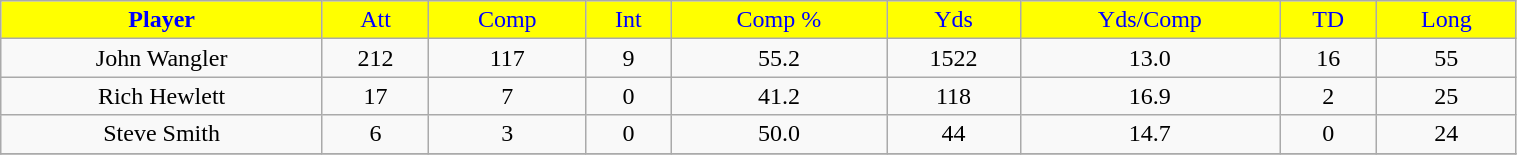<table class="wikitable" width="80%">
<tr align="center"  style="background:yellow;color:blue;">
<td><strong>Player</strong></td>
<td>Att</td>
<td>Comp</td>
<td>Int</td>
<td>Comp %</td>
<td>Yds</td>
<td>Yds/Comp</td>
<td>TD</td>
<td>Long</td>
</tr>
<tr align="center" bgcolor="">
<td>John Wangler</td>
<td>212</td>
<td>117</td>
<td>9</td>
<td>55.2</td>
<td>1522</td>
<td>13.0</td>
<td>16</td>
<td>55</td>
</tr>
<tr align="center" bgcolor="">
<td>Rich Hewlett</td>
<td>17</td>
<td>7</td>
<td>0</td>
<td>41.2</td>
<td>118</td>
<td>16.9</td>
<td>2</td>
<td>25</td>
</tr>
<tr align="center" bgcolor="">
<td>Steve Smith</td>
<td>6</td>
<td>3</td>
<td>0</td>
<td>50.0</td>
<td>44</td>
<td>14.7</td>
<td>0</td>
<td>24</td>
</tr>
<tr align="center" bgcolor="">
</tr>
</table>
